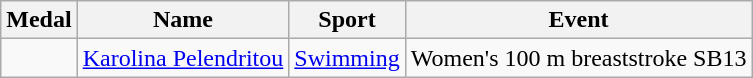<table class="wikitable">
<tr>
<th>Medal</th>
<th>Name</th>
<th>Sport</th>
<th>Event</th>
</tr>
<tr>
<td></td>
<td><a href='#'>Karolina Pelendritou</a></td>
<td><a href='#'>Swimming</a></td>
<td>Women's 100 m breaststroke SB13</td>
</tr>
</table>
